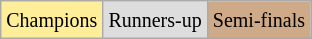<table class="wikitable">
<tr>
<td bgcolor="#FFEE99"><small>Champions</small></td>
<td bgcolor=DDDDDD><small>Runners-up</small></td>
<td bgcolor=CFAA88><small>Semi-finals</small></td>
</tr>
</table>
